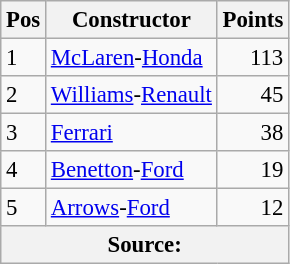<table class="wikitable" style="font-size: 95%;">
<tr>
<th>Pos</th>
<th>Constructor</th>
<th>Points</th>
</tr>
<tr>
<td>1</td>
<td> <a href='#'>McLaren</a>-<a href='#'>Honda</a></td>
<td align=right>113</td>
</tr>
<tr>
<td>2</td>
<td> <a href='#'>Williams</a>-<a href='#'>Renault</a></td>
<td align=right>45</td>
</tr>
<tr>
<td>3</td>
<td> <a href='#'>Ferrari</a></td>
<td align=right>38</td>
</tr>
<tr>
<td>4</td>
<td> <a href='#'>Benetton</a>-<a href='#'>Ford</a></td>
<td align=right>19</td>
</tr>
<tr>
<td>5</td>
<td> <a href='#'>Arrows</a>-<a href='#'>Ford</a></td>
<td align=right>12</td>
</tr>
<tr>
<th colspan=4>Source: </th>
</tr>
</table>
